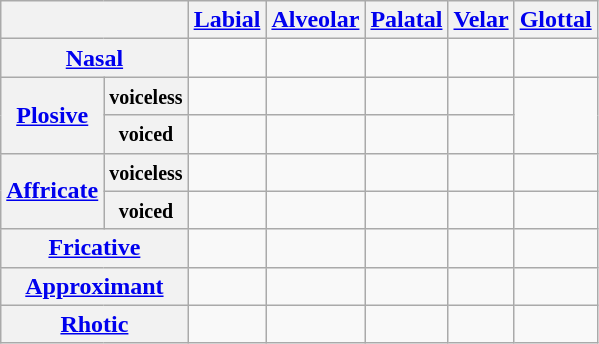<table class="wikitable" style=text-align:center>
<tr>
<th colspan="2"></th>
<th><a href='#'>Labial</a></th>
<th><a href='#'>Alveolar</a></th>
<th><a href='#'>Palatal</a></th>
<th><a href='#'>Velar</a></th>
<th><a href='#'>Glottal</a></th>
</tr>
<tr>
<th colspan="2"><a href='#'>Nasal</a></th>
<td></td>
<td></td>
<td></td>
<td></td>
<td></td>
</tr>
<tr>
<th rowspan="2"><a href='#'>Plosive</a></th>
<th><small>voiceless</small></th>
<td></td>
<td></td>
<td></td>
<td></td>
<td rowspan="2"></td>
</tr>
<tr>
<th><small>voiced</small></th>
<td></td>
<td></td>
<td></td>
<td></td>
</tr>
<tr>
<th rowspan="2"><a href='#'>Affricate</a></th>
<th><small>voiceless</small></th>
<td></td>
<td></td>
<td></td>
<td></td>
<td></td>
</tr>
<tr>
<th><small>voiced</small></th>
<td></td>
<td></td>
<td></td>
<td></td>
<td></td>
</tr>
<tr>
<th colspan="2"><a href='#'>Fricative</a></th>
<td></td>
<td></td>
<td></td>
<td></td>
<td></td>
</tr>
<tr>
<th colspan="2"><a href='#'>Approximant</a></th>
<td></td>
<td></td>
<td></td>
<td></td>
<td></td>
</tr>
<tr>
<th colspan="2"><a href='#'>Rhotic</a></th>
<td></td>
<td></td>
<td></td>
<td></td>
<td></td>
</tr>
</table>
